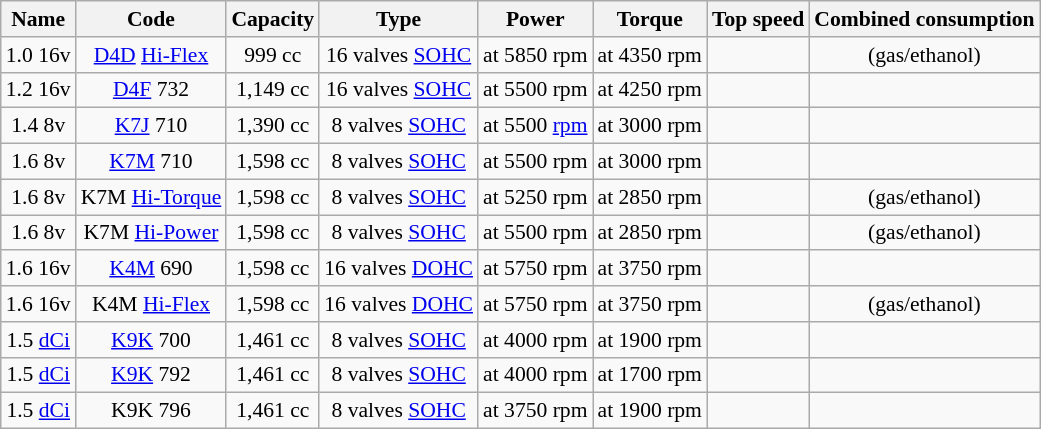<table class="wikitable" style="text-align:center; font-size:90%;">
<tr>
<th>Name</th>
<th>Code</th>
<th>Capacity</th>
<th>Type</th>
<th>Power</th>
<th>Torque</th>
<th>Top speed</th>
<th>Combined consumption</th>
</tr>
<tr>
<td>1.0 16v</td>
<td><a href='#'>D4D</a> <a href='#'>Hi-Flex</a></td>
<td>999 cc</td>
<td>16 valves <a href='#'>SOHC</a></td>
<td> at 5850 rpm</td>
<td> at 4350 rpm</td>
<td></td>
<td>(gas/ethanol)</td>
</tr>
<tr>
<td>1.2 16v</td>
<td><a href='#'>D4F</a> 732</td>
<td>1,149 cc</td>
<td>16 valves <a href='#'>SOHC</a></td>
<td> at 5500 rpm</td>
<td> at 4250 rpm</td>
<td></td>
<td></td>
</tr>
<tr>
<td>1.4 8v</td>
<td><a href='#'>K7J</a> 710</td>
<td>1,390 cc</td>
<td>8 valves <a href='#'>SOHC</a></td>
<td> at 5500 <a href='#'>rpm</a></td>
<td> at 3000 rpm</td>
<td></td>
<td></td>
</tr>
<tr>
<td>1.6 8v</td>
<td><a href='#'>K7M</a> 710</td>
<td>1,598 cc</td>
<td>8 valves <a href='#'>SOHC</a></td>
<td> at 5500 rpm</td>
<td> at 3000 rpm</td>
<td></td>
<td></td>
</tr>
<tr>
<td>1.6 8v</td>
<td>K7M <a href='#'>Hi-Torque</a></td>
<td>1,598 cc</td>
<td>8 valves <a href='#'>SOHC</a></td>
<td> at 5250 rpm</td>
<td> at 2850 rpm</td>
<td></td>
<td>(gas/ethanol)</td>
</tr>
<tr>
<td>1.6 8v</td>
<td>K7M <a href='#'>Hi-Power</a></td>
<td>1,598 cc</td>
<td>8 valves <a href='#'>SOHC</a></td>
<td> at 5500 rpm</td>
<td> at 2850 rpm</td>
<td></td>
<td>(gas/ethanol)</td>
</tr>
<tr>
<td>1.6 16v</td>
<td><a href='#'>K4M</a> 690</td>
<td>1,598 cc</td>
<td>16 valves <a href='#'>DOHC</a></td>
<td> at 5750 rpm</td>
<td> at 3750 rpm</td>
<td></td>
<td></td>
</tr>
<tr>
<td>1.6 16v</td>
<td>K4M <a href='#'>Hi-Flex</a></td>
<td>1,598 cc</td>
<td>16 valves <a href='#'>DOHC</a></td>
<td> at 5750 rpm</td>
<td> at 3750 rpm</td>
<td></td>
<td>(gas/ethanol)</td>
</tr>
<tr>
<td>1.5 <a href='#'>dCi</a></td>
<td><a href='#'>K9K</a> 700</td>
<td>1,461 cc</td>
<td>8 valves <a href='#'>SOHC</a></td>
<td> at 4000 rpm</td>
<td> at 1900 rpm</td>
<td></td>
<td></td>
</tr>
<tr>
<td>1.5 <a href='#'>dCi</a></td>
<td><a href='#'>K9K</a> 792</td>
<td>1,461 cc</td>
<td>8 valves <a href='#'>SOHC</a></td>
<td> at 4000 rpm</td>
<td> at 1700 rpm</td>
<td></td>
<td></td>
</tr>
<tr>
<td>1.5 <a href='#'>dCi</a></td>
<td>K9K 796</td>
<td>1,461 cc</td>
<td>8 valves <a href='#'>SOHC</a></td>
<td> at 3750 rpm</td>
<td> at 1900 rpm</td>
<td></td>
<td></td>
</tr>
</table>
